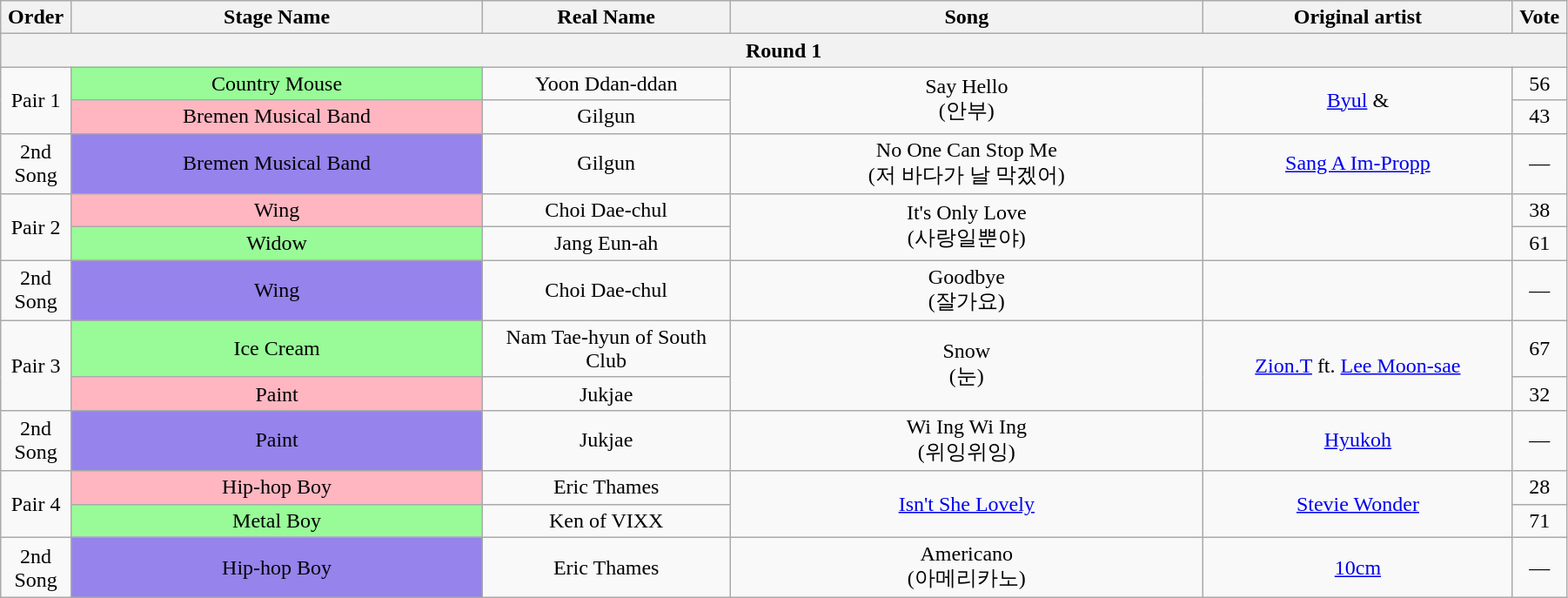<table class="wikitable" style="text-align:center; width:95%;">
<tr>
<th style="width:1%;">Order</th>
<th style="width:20%;">Stage Name</th>
<th style="width:12%;">Real Name</th>
<th style="width:23%;">Song</th>
<th style="width:15%;">Original artist</th>
<th style="width:1%;">Vote</th>
</tr>
<tr>
<th colspan=6>Round 1</th>
</tr>
<tr>
<td rowspan=2>Pair 1</td>
<td bgcolor="palegreen">Country Mouse</td>
<td>Yoon Ddan-ddan</td>
<td rowspan=2>Say Hello<br>(안부)</td>
<td rowspan=2><a href='#'>Byul</a> & </td>
<td>56</td>
</tr>
<tr>
<td bgcolor="lightpink">Bremen Musical Band</td>
<td>Gilgun</td>
<td>43</td>
</tr>
<tr>
<td>2nd Song</td>
<td bgcolor="#9683EC">Bremen Musical Band</td>
<td>Gilgun</td>
<td>No One Can Stop Me<br>(저 바다가 날 막겠어)</td>
<td><a href='#'>Sang A Im-Propp</a></td>
<td>—</td>
</tr>
<tr>
<td rowspan=2>Pair 2</td>
<td bgcolor="lightpink">Wing</td>
<td>Choi Dae-chul</td>
<td rowspan=2>It's Only Love<br>(사랑일뿐야)</td>
<td rowspan=2></td>
<td>38</td>
</tr>
<tr>
<td bgcolor="palegreen">Widow</td>
<td>Jang Eun-ah</td>
<td>61</td>
</tr>
<tr>
<td>2nd Song</td>
<td bgcolor="#9683EC">Wing</td>
<td>Choi Dae-chul</td>
<td>Goodbye<br>(잘가요)</td>
<td></td>
<td>—</td>
</tr>
<tr>
<td rowspan=2>Pair 3</td>
<td bgcolor="palegreen">Ice Cream</td>
<td>Nam Tae-hyun of South Club</td>
<td rowspan=2>Snow<br>(눈)</td>
<td rowspan=2><a href='#'>Zion.T</a> ft. <a href='#'>Lee Moon-sae</a></td>
<td>67</td>
</tr>
<tr>
<td bgcolor="lightpink">Paint</td>
<td>Jukjae</td>
<td>32</td>
</tr>
<tr>
<td>2nd Song</td>
<td bgcolor="#9683EC">Paint</td>
<td>Jukjae</td>
<td>Wi Ing Wi Ing<br>(위잉위잉)</td>
<td><a href='#'>Hyukoh</a></td>
<td>—</td>
</tr>
<tr>
<td rowspan=2>Pair 4</td>
<td bgcolor="lightpink">Hip-hop Boy</td>
<td>Eric Thames</td>
<td rowspan=2><a href='#'>Isn't She Lovely</a></td>
<td rowspan=2><a href='#'>Stevie Wonder</a></td>
<td>28</td>
</tr>
<tr>
<td bgcolor="palegreen">Metal Boy</td>
<td>Ken of VIXX</td>
<td>71</td>
</tr>
<tr>
<td>2nd Song</td>
<td bgcolor="#9683EC">Hip-hop Boy</td>
<td>Eric Thames</td>
<td>Americano<br>(아메리카노)</td>
<td><a href='#'>10cm</a></td>
<td>—</td>
</tr>
</table>
